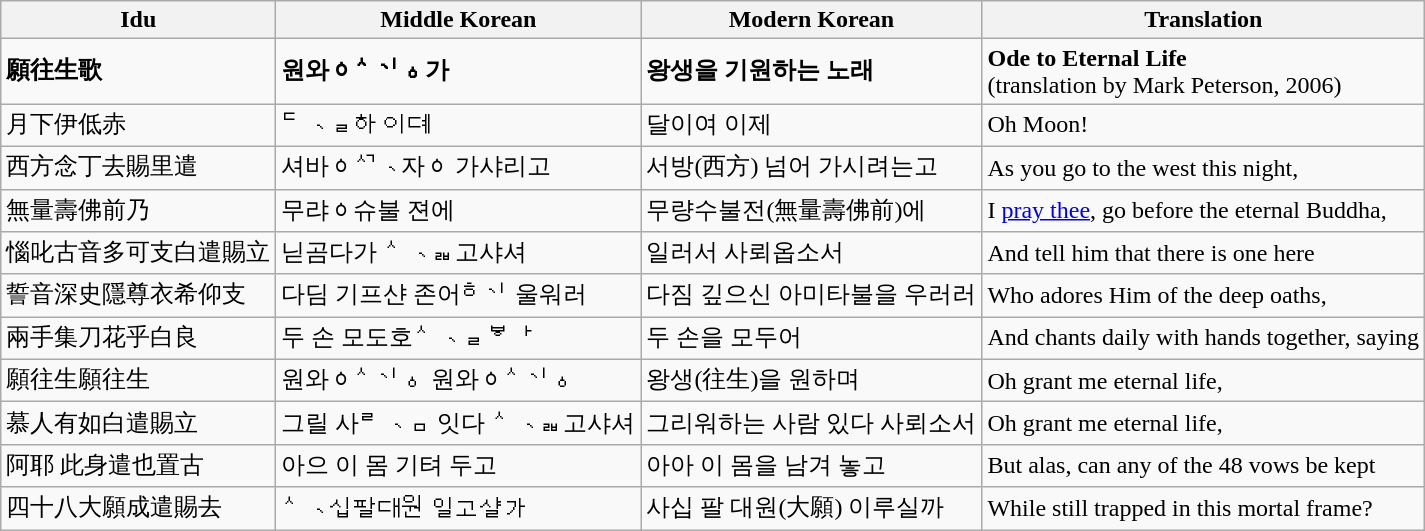<table class="wikitable">
<tr>
<th>Idu</th>
<th>Middle Korean</th>
<th>Modern Korean</th>
<th>Translation</th>
</tr>
<tr>
<td><strong>願往生歌</strong></td>
<td><strong>원와ᇰᄉᆡᇰ가</strong></td>
<td><strong>왕생을 기원하는 노래</strong></td>
<td><strong>Ode to Eternal Life</strong><br>(translation by Mark Peterson, 2006)</td>
</tr>
<tr>
<td>月下伊低赤</td>
<td>ᄃᆞᆯ하 이뎨</td>
<td>달이여 이제</td>
<td>Oh Moon!</td>
</tr>
<tr>
<td>西方念丁去賜里遣</td>
<td>셔바ᇰᄭᆞ자ᇰ 가샤리고</td>
<td>서방(西方) 넘어 가시려는고</td>
<td>As you go to the west this night,</td>
</tr>
<tr>
<td>無量壽佛前乃</td>
<td>무랴ᇰ슈불 젼에</td>
<td>무량수불전(無量壽佛前)에</td>
<td>I <a href='#'>pray thee</a>, go before the eternal Buddha,</td>
</tr>
<tr>
<td>惱叱古音多可支白遣賜立</td>
<td>닏곰다가 ᄉᆞᆲ고샤셔</td>
<td>일러서 사뢰옵소서</td>
<td>And tell him that there is one here</td>
</tr>
<tr>
<td>誓音深史隱尊衣希仰支</td>
<td>다딤 기프샨 존어ᄒᆡ 울워러</td>
<td>다짐 깊으신 아미타불을 우러러</td>
<td>Who adores Him of the deep oaths,</td>
</tr>
<tr>
<td>兩手集刀花乎白良</td>
<td>두 손 모도호ᄉᆞᆯᄫᅡ</td>
<td>두 손을 모두어</td>
<td>And chants daily with hands together, saying</td>
</tr>
<tr>
<td>願往生願往生</td>
<td>원와ᇰᄉᆡᇰ 원와ᇰᄉᆡᇰ</td>
<td>왕생(往生)을 원하며</td>
<td>Oh grant me eternal life,</td>
</tr>
<tr>
<td>慕人有如白遣賜立</td>
<td>그릴 사ᄅᆞᆷ 잇다 ᄉᆞᆲ고샤셔</td>
<td>그리워하는 사람 있다 사뢰소서</td>
<td>Oh grant me eternal life,</td>
</tr>
<tr>
<td>阿耶 此身遣也置古</td>
<td>아으 이 몸 기텨 두고</td>
<td>아아 이 몸을 남겨 놓고</td>
<td>But alas, can any of the 48 vows be kept</td>
</tr>
<tr>
<td>四十八大願成遣賜去</td>
<td>ᄉᆞ십팔대원 일고샬가</td>
<td>사십 팔 대원(大願) 이루실까</td>
<td>While still trapped in this mortal frame?</td>
</tr>
</table>
